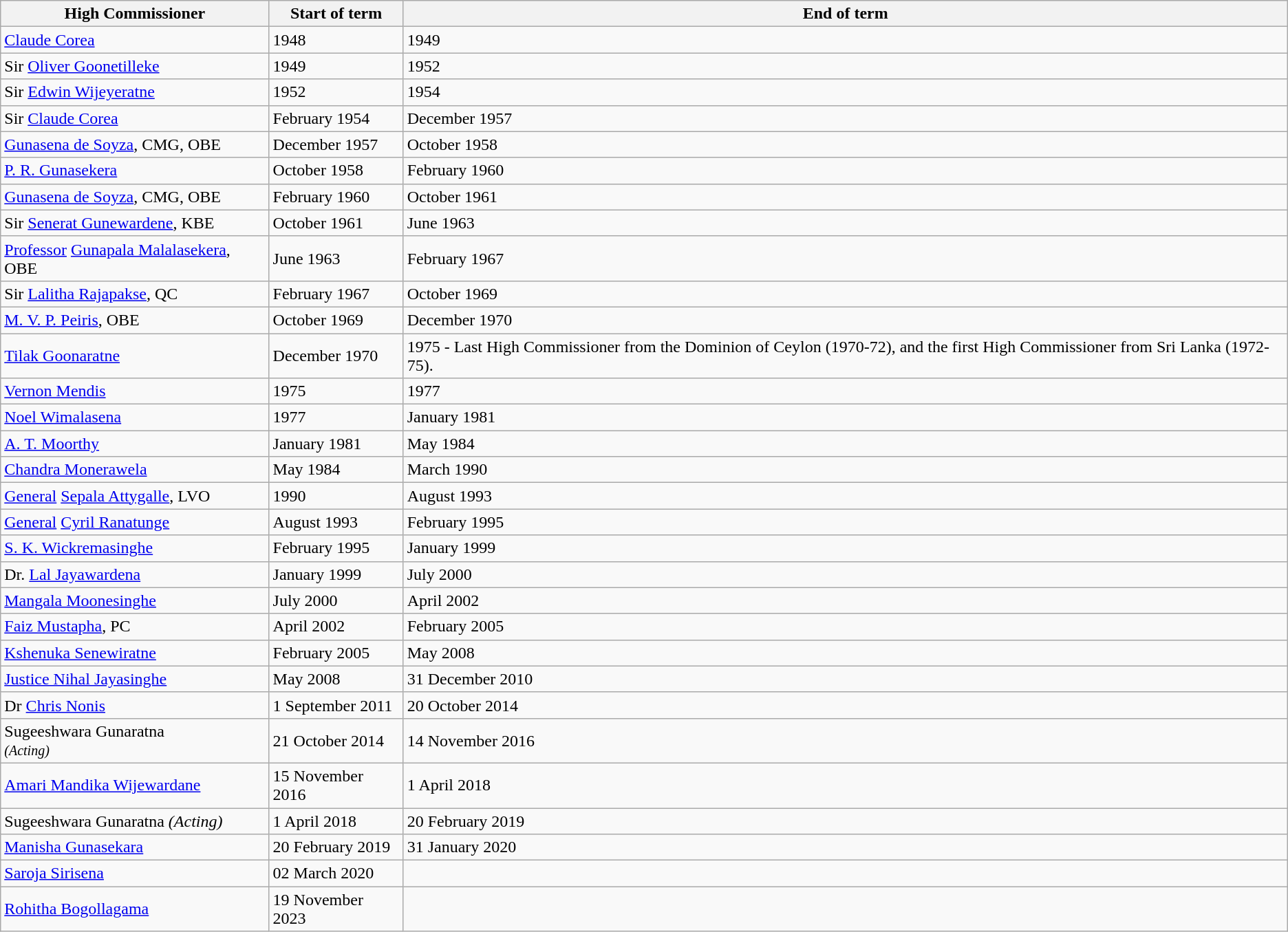<table class="wikitable">
<tr>
<th>High Commissioner</th>
<th>Start of term</th>
<th>End of term</th>
</tr>
<tr>
<td><a href='#'>Claude Corea</a></td>
<td>1948</td>
<td>1949</td>
</tr>
<tr>
<td>Sir <a href='#'>Oliver Goonetilleke</a></td>
<td>1949</td>
<td>1952</td>
</tr>
<tr>
<td>Sir <a href='#'>Edwin Wijeyeratne</a></td>
<td>1952</td>
<td>1954</td>
</tr>
<tr>
<td>Sir <a href='#'>Claude Corea</a></td>
<td>February 1954</td>
<td>December 1957</td>
</tr>
<tr>
<td><a href='#'>Gunasena de Soyza</a>, CMG, OBE</td>
<td>December 1957</td>
<td>October 1958</td>
</tr>
<tr>
<td><a href='#'>P. R. Gunasekera</a></td>
<td>October 1958</td>
<td>February 1960</td>
</tr>
<tr>
<td><a href='#'>Gunasena de Soyza</a>, CMG, OBE</td>
<td>February 1960</td>
<td>October 1961</td>
</tr>
<tr>
<td>Sir <a href='#'>Senerat Gunewardene</a>, KBE</td>
<td>October 1961</td>
<td>June 1963</td>
</tr>
<tr>
<td><a href='#'>Professor</a> <a href='#'>Gunapala Malalasekera</a>, OBE</td>
<td>June 1963</td>
<td>February 1967</td>
</tr>
<tr>
<td>Sir <a href='#'>Lalitha Rajapakse</a>, QC</td>
<td>February 1967</td>
<td>October 1969</td>
</tr>
<tr>
<td><a href='#'>M. V. P. Peiris</a>, OBE</td>
<td>October 1969</td>
<td>December 1970</td>
</tr>
<tr>
<td><a href='#'>Tilak Goonaratne</a></td>
<td>December 1970</td>
<td>1975 - Last High Commissioner from the Dominion of Ceylon (1970-72), and the first High Commissioner from Sri Lanka (1972-75).</td>
</tr>
<tr>
<td><a href='#'>Vernon Mendis</a></td>
<td>1975</td>
<td>1977</td>
</tr>
<tr>
<td><a href='#'>Noel Wimalasena</a></td>
<td>1977</td>
<td>January 1981</td>
</tr>
<tr>
<td><a href='#'>A. T. Moorthy</a></td>
<td>January 1981</td>
<td>May 1984</td>
</tr>
<tr>
<td><a href='#'>Chandra Monerawela</a></td>
<td>May 1984</td>
<td>March 1990</td>
</tr>
<tr>
<td><a href='#'>General</a> <a href='#'>Sepala Attygalle</a>, LVO</td>
<td>1990</td>
<td>August 1993</td>
</tr>
<tr>
<td><a href='#'>General</a> <a href='#'>Cyril Ranatunge</a></td>
<td>August 1993</td>
<td>February 1995</td>
</tr>
<tr>
<td><a href='#'>S. K. Wickremasinghe</a></td>
<td>February 1995</td>
<td>January 1999</td>
</tr>
<tr>
<td>Dr. <a href='#'>Lal Jayawardena</a></td>
<td>January 1999</td>
<td>July 2000</td>
</tr>
<tr>
<td><a href='#'>Mangala Moonesinghe</a></td>
<td>July 2000</td>
<td>April 2002</td>
</tr>
<tr>
<td><a href='#'>Faiz Mustapha</a>, PC</td>
<td>April 2002</td>
<td>February 2005</td>
</tr>
<tr>
<td><a href='#'>Kshenuka Senewiratne</a></td>
<td>February 2005</td>
<td>May 2008</td>
</tr>
<tr>
<td><a href='#'>Justice Nihal Jayasinghe</a></td>
<td>May 2008</td>
<td>31 December 2010</td>
</tr>
<tr>
<td>Dr <a href='#'>Chris Nonis</a></td>
<td>1 September 2011</td>
<td>20 October 2014</td>
</tr>
<tr>
<td>Sugeeshwara Gunaratna<br><small><em>(Acting)</em></small></td>
<td>21 October 2014</td>
<td>14 November 2016</td>
</tr>
<tr>
<td><a href='#'>Amari Mandika Wijewardane</a></td>
<td>15 November 2016</td>
<td>1 April 2018</td>
</tr>
<tr>
<td>Sugeeshwara Gunaratna <em>(Acting)</em></td>
<td>1 April 2018</td>
<td>20 February 2019</td>
</tr>
<tr>
<td><a href='#'>Manisha Gunasekara</a></td>
<td>20 February 2019</td>
<td>31 January 2020</td>
</tr>
<tr>
<td><a href='#'>Saroja Sirisena</a></td>
<td>02 March 2020</td>
<td></td>
</tr>
<tr>
<td><a href='#'>Rohitha Bogollagama</a></td>
<td>19 November 2023</td>
<td></td>
</tr>
</table>
